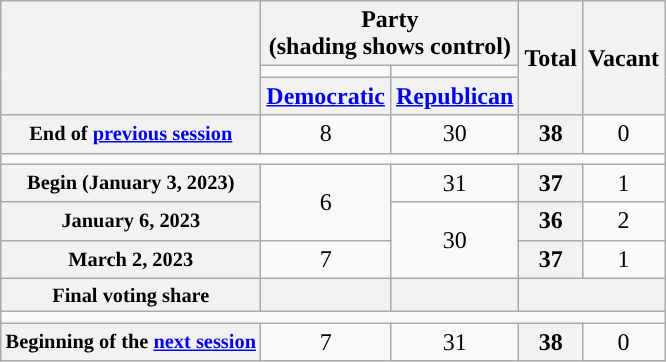<table class="wikitable" style="text-align:center">
<tr>
<th rowspan="3" scope="col"> </th>
<th colspan="2" scope="col">Party<div>(shading shows control)</div></th>
<th rowspan="3" scope="col">Total</th>
<th rowspan="3" scope="col">Vacant</th>
</tr>
<tr style="height:5px">
<td style="background-color:"></td>
<td style="background-color:"></td>
</tr>
<tr>
<th scope="col"><a href='#'>Democratic</a></th>
<th scope="col"><a href='#'>Republican</a></th>
</tr>
<tr>
<th scope="row" style="font-size:85%">End of <a href='#'>previous session</a></th>
<td>8</td>
<td>30</td>
<th>38</th>
<td>0</td>
</tr>
<tr>
<td colspan="5"></td>
</tr>
<tr>
<th scope="row" style="font-size:85%">Begin (January 3, 2023)</th>
<td rowspan="2">6</td>
<td>31</td>
<th>37</th>
<td>1</td>
</tr>
<tr>
<th scope="row" style="font-size:85%">January 6, 2023</th>
<td rowspan="2" >30</td>
<th>36</th>
<td>2</td>
</tr>
<tr>
<th scope="row" style="font-size:85%">March 2, 2023</th>
<td>7</td>
<th>37</th>
<td>1</td>
</tr>
<tr>
<th scope="row" style="font-size:85%">Final voting share</th>
<th></th>
<th></th>
<th colspan="2"></th>
</tr>
<tr>
<td colspan="5"></td>
</tr>
<tr>
<th scope="row" style="font-size:85%">Beginning of the <a href='#'>next session</a></th>
<td>7</td>
<td>31</td>
<th>38</th>
<td>0</td>
</tr>
</table>
